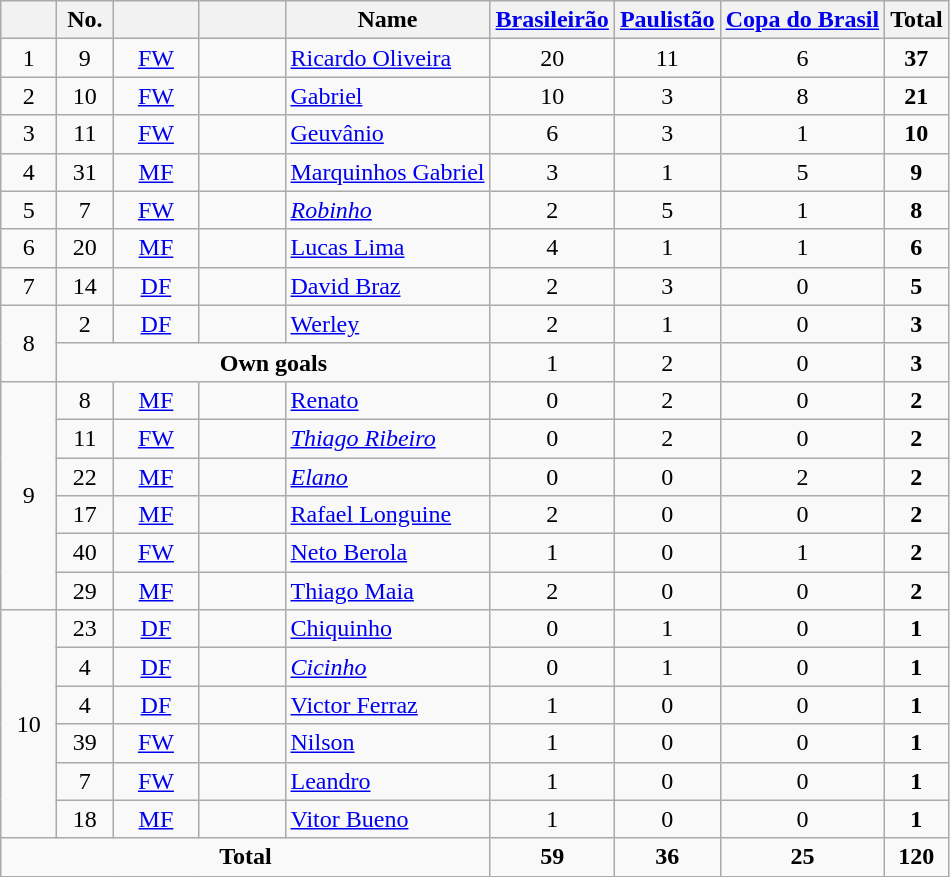<table class="wikitable sortable" style="text-align:center">
<tr>
<th width="30"></th>
<th width="30">No.</th>
<th width="50"></th>
<th width="50"></th>
<th>Name</th>
<th><a href='#'>Brasileirão</a></th>
<th><a href='#'>Paulistão</a></th>
<th><a href='#'>Copa do Brasil</a></th>
<th>Total</th>
</tr>
<tr>
<td>1</td>
<td>9</td>
<td><a href='#'>FW</a></td>
<td></td>
<td align=left><a href='#'>Ricardo Oliveira</a></td>
<td>20</td>
<td>11</td>
<td>6</td>
<td><strong>37</strong></td>
</tr>
<tr>
<td>2</td>
<td>10</td>
<td><a href='#'>FW</a></td>
<td></td>
<td align=left><a href='#'>Gabriel</a></td>
<td>10</td>
<td>3</td>
<td>8</td>
<td><strong>21</strong></td>
</tr>
<tr>
<td>3</td>
<td>11</td>
<td><a href='#'>FW</a></td>
<td></td>
<td align=left><a href='#'>Geuvânio</a></td>
<td>6</td>
<td>3</td>
<td>1</td>
<td><strong>10</strong></td>
</tr>
<tr>
<td>4</td>
<td>31</td>
<td><a href='#'>MF</a></td>
<td></td>
<td align=left><a href='#'>Marquinhos Gabriel</a></td>
<td>3</td>
<td>1</td>
<td>5</td>
<td><strong>9</strong></td>
</tr>
<tr>
<td>5</td>
<td>7</td>
<td><a href='#'>FW</a></td>
<td></td>
<td align=left><em><a href='#'>Robinho</a></em></td>
<td>2</td>
<td>5</td>
<td>1</td>
<td><strong>8</strong></td>
</tr>
<tr>
<td>6</td>
<td>20</td>
<td><a href='#'>MF</a></td>
<td></td>
<td align=left><a href='#'>Lucas Lima</a></td>
<td>4</td>
<td>1</td>
<td>1</td>
<td><strong>6</strong></td>
</tr>
<tr>
<td>7</td>
<td>14</td>
<td><a href='#'>DF</a></td>
<td></td>
<td align=left><a href='#'>David Braz</a></td>
<td>2</td>
<td>3</td>
<td>0</td>
<td><strong>5</strong></td>
</tr>
<tr>
<td rowspan=2>8</td>
<td>2</td>
<td><a href='#'>DF</a></td>
<td></td>
<td align=left><a href='#'>Werley</a></td>
<td>2</td>
<td>1</td>
<td>0</td>
<td><strong>3</strong></td>
</tr>
<tr>
<td colspan=4><strong>Own goals</strong></td>
<td>1</td>
<td>2</td>
<td>0</td>
<td><strong>3</strong></td>
</tr>
<tr>
<td rowspan=6>9</td>
<td>8</td>
<td><a href='#'>MF</a></td>
<td></td>
<td align=left><a href='#'>Renato</a></td>
<td>0</td>
<td>2</td>
<td>0</td>
<td><strong>2</strong></td>
</tr>
<tr>
<td>11</td>
<td><a href='#'>FW</a></td>
<td></td>
<td align=left><em><a href='#'>Thiago Ribeiro</a></em></td>
<td>0</td>
<td>2</td>
<td>0</td>
<td><strong>2</strong></td>
</tr>
<tr>
<td>22</td>
<td><a href='#'>MF</a></td>
<td></td>
<td align=left><em><a href='#'>Elano</a></em></td>
<td>0</td>
<td>0</td>
<td>2</td>
<td><strong>2</strong></td>
</tr>
<tr>
<td>17</td>
<td><a href='#'>MF</a></td>
<td></td>
<td align=left><a href='#'>Rafael Longuine</a></td>
<td>2</td>
<td>0</td>
<td>0</td>
<td><strong>2</strong></td>
</tr>
<tr>
<td>40</td>
<td><a href='#'>FW</a></td>
<td></td>
<td align=left><a href='#'>Neto Berola</a></td>
<td>1</td>
<td>0</td>
<td>1</td>
<td><strong>2</strong></td>
</tr>
<tr>
<td>29</td>
<td><a href='#'>MF</a></td>
<td></td>
<td align=left><a href='#'>Thiago Maia</a></td>
<td>2</td>
<td>0</td>
<td>0</td>
<td><strong>2</strong></td>
</tr>
<tr>
<td rowspan=6>10</td>
<td>23</td>
<td><a href='#'>DF</a></td>
<td></td>
<td align=left><a href='#'>Chiquinho</a></td>
<td>0</td>
<td>1</td>
<td>0</td>
<td><strong>1</strong></td>
</tr>
<tr>
<td>4</td>
<td><a href='#'>DF</a></td>
<td></td>
<td align=left><em><a href='#'>Cicinho</a></em></td>
<td>0</td>
<td>1</td>
<td>0</td>
<td><strong>1</strong></td>
</tr>
<tr>
<td>4</td>
<td><a href='#'>DF</a></td>
<td></td>
<td align=left><a href='#'>Victor Ferraz</a></td>
<td>1</td>
<td>0</td>
<td>0</td>
<td><strong>1</strong></td>
</tr>
<tr>
<td>39</td>
<td><a href='#'>FW</a></td>
<td></td>
<td align=left><a href='#'>Nilson</a></td>
<td>1</td>
<td>0</td>
<td>0</td>
<td><strong>1</strong></td>
</tr>
<tr>
<td>7</td>
<td><a href='#'>FW</a></td>
<td></td>
<td align=left><a href='#'>Leandro</a></td>
<td>1</td>
<td>0</td>
<td>0</td>
<td><strong>1</strong></td>
</tr>
<tr>
<td>18</td>
<td><a href='#'>MF</a></td>
<td></td>
<td align=left><a href='#'>Vitor Bueno</a></td>
<td>1</td>
<td>0</td>
<td>0</td>
<td><strong>1</strong></td>
</tr>
<tr>
<td colspan=5><strong>Total</strong></td>
<td><strong>59</strong></td>
<td><strong>36</strong></td>
<td><strong>25</strong></td>
<td><strong>120</strong></td>
</tr>
</table>
